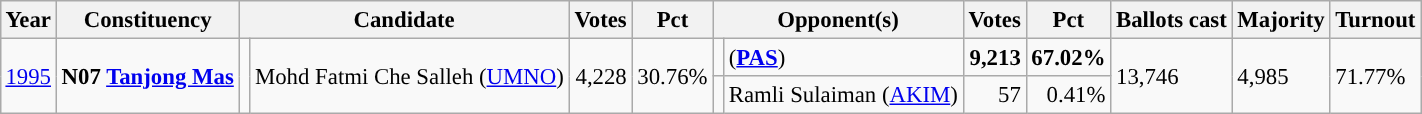<table class="wikitable" style="margin:0.5em ; font-size:95%">
<tr>
<th>Year</th>
<th>Constituency</th>
<th colspan=2>Candidate</th>
<th>Votes</th>
<th>Pct</th>
<th colspan=2>Opponent(s)</th>
<th>Votes</th>
<th>Pct</th>
<th>Ballots cast</th>
<th>Majority</th>
<th>Turnout</th>
</tr>
<tr>
<td rowspan=2><a href='#'>1995</a></td>
<td rowspan=3><strong>N07 <a href='#'>Tanjong Mas</a></strong></td>
<td rowspan=2 ></td>
<td rowspan=2>Mohd Fatmi Che Salleh (<a href='#'>UMNO</a>)</td>
<td rowspan=2 align="right">4,228</td>
<td rowspan=2>30.76%</td>
<td></td>
<td> (<a href='#'><strong>PAS</strong></a>)</td>
<td align="right"><strong>9,213</strong></td>
<td><strong>67.02%</strong></td>
<td rowspan=2>13,746</td>
<td rowspan=2>4,985</td>
<td rowspan=2>71.77%</td>
</tr>
<tr>
<td></td>
<td>Ramli Sulaiman (<a href='#'>AKIM</a>)</td>
<td align="right">57</td>
<td align="right">0.41%</td>
</tr>
</table>
